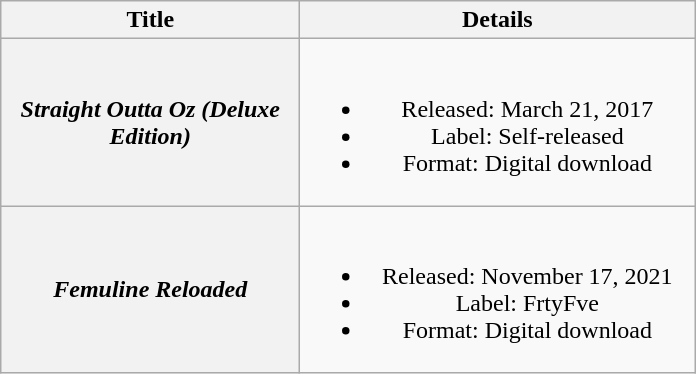<table class="wikitable plainrowheaders" style="text-align:center;" border="1">
<tr>
<th scope="col" style="width:12em;">Title</th>
<th scope="col" style="width:16em;">Details</th>
</tr>
<tr>
<th scope="row"><em>Straight Outta Oz (Deluxe Edition)</em></th>
<td><br><ul><li>Released: March 21, 2017</li><li>Label: Self-released</li><li>Format: Digital download</li></ul></td>
</tr>
<tr>
<th scope="row"><em>Femuline Reloaded</em></th>
<td><br><ul><li>Released: November 17, 2021</li><li>Label: FrtyFve</li><li>Format: Digital download</li></ul></td>
</tr>
</table>
